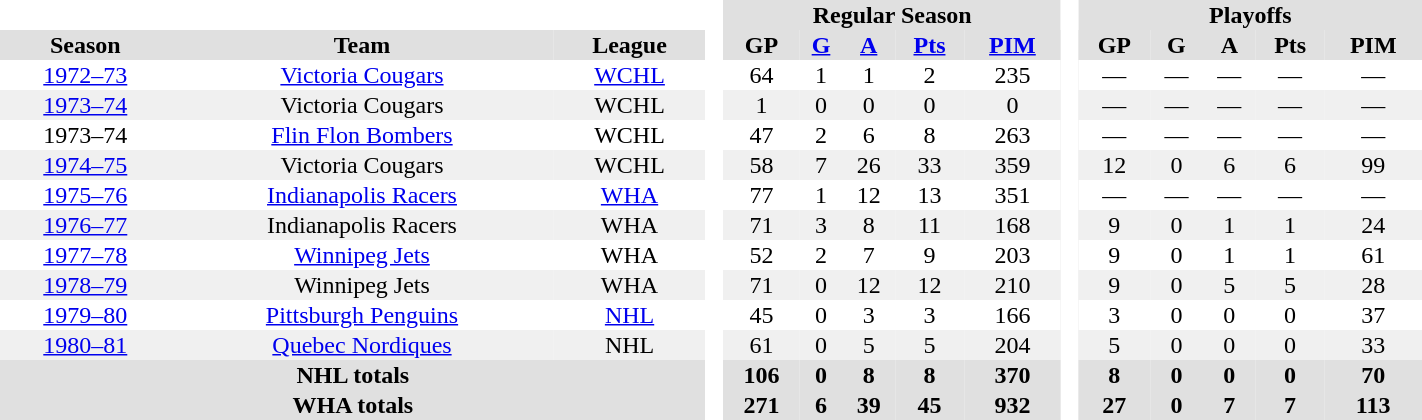<table border="0" cellpadding="1" cellspacing="0" style="text-align:center; width:75%">
<tr bgcolor="#e0e0e0">
<th colspan="3"  bgcolor="#ffffff"> </th>
<th rowspan="99" bgcolor="#ffffff"> </th>
<th colspan="5">Regular Season</th>
<th rowspan="99" bgcolor="#ffffff"> </th>
<th colspan="5">Playoffs</th>
</tr>
<tr bgcolor="#e0e0e0">
<th>Season</th>
<th>Team</th>
<th>League</th>
<th>GP</th>
<th><a href='#'>G</a></th>
<th><a href='#'>A</a></th>
<th><a href='#'>Pts</a></th>
<th><a href='#'>PIM</a></th>
<th>GP</th>
<th>G</th>
<th>A</th>
<th>Pts</th>
<th>PIM</th>
</tr>
<tr>
<td><a href='#'>1972–73</a></td>
<td><a href='#'>Victoria Cougars</a></td>
<td><a href='#'>WCHL</a></td>
<td>64</td>
<td>1</td>
<td>1</td>
<td>2</td>
<td>235</td>
<td>—</td>
<td>—</td>
<td>—</td>
<td>—</td>
<td>—</td>
</tr>
<tr bgcolor="#f0f0f0">
<td><a href='#'>1973–74</a></td>
<td>Victoria Cougars</td>
<td>WCHL</td>
<td>1</td>
<td>0</td>
<td>0</td>
<td>0</td>
<td>0</td>
<td>—</td>
<td>—</td>
<td>—</td>
<td>—</td>
<td>—</td>
</tr>
<tr>
<td>1973–74</td>
<td><a href='#'>Flin Flon Bombers</a></td>
<td>WCHL</td>
<td>47</td>
<td>2</td>
<td>6</td>
<td>8</td>
<td>263</td>
<td>—</td>
<td>—</td>
<td>—</td>
<td>—</td>
<td>—</td>
</tr>
<tr bgcolor="#f0f0f0">
<td><a href='#'>1974–75</a></td>
<td>Victoria Cougars</td>
<td>WCHL</td>
<td>58</td>
<td>7</td>
<td>26</td>
<td>33</td>
<td>359</td>
<td>12</td>
<td>0</td>
<td>6</td>
<td>6</td>
<td>99</td>
</tr>
<tr>
<td><a href='#'>1975–76</a></td>
<td><a href='#'>Indianapolis Racers</a></td>
<td><a href='#'>WHA</a></td>
<td>77</td>
<td>1</td>
<td>12</td>
<td>13</td>
<td>351</td>
<td>—</td>
<td>—</td>
<td>—</td>
<td>—</td>
<td>—</td>
</tr>
<tr bgcolor="#f0f0f0">
<td><a href='#'>1976–77</a></td>
<td>Indianapolis Racers</td>
<td>WHA</td>
<td>71</td>
<td>3</td>
<td>8</td>
<td>11</td>
<td>168</td>
<td>9</td>
<td>0</td>
<td>1</td>
<td>1</td>
<td>24</td>
</tr>
<tr>
<td><a href='#'>1977–78</a></td>
<td><a href='#'>Winnipeg Jets</a></td>
<td>WHA</td>
<td>52</td>
<td>2</td>
<td>7</td>
<td>9</td>
<td>203</td>
<td>9</td>
<td>0</td>
<td>1</td>
<td>1</td>
<td>61</td>
</tr>
<tr bgcolor="#f0f0f0">
<td><a href='#'>1978–79</a></td>
<td>Winnipeg Jets</td>
<td>WHA</td>
<td>71</td>
<td>0</td>
<td>12</td>
<td>12</td>
<td>210</td>
<td>9</td>
<td>0</td>
<td>5</td>
<td>5</td>
<td>28</td>
</tr>
<tr>
<td><a href='#'>1979–80</a></td>
<td><a href='#'>Pittsburgh Penguins</a></td>
<td><a href='#'>NHL</a></td>
<td>45</td>
<td>0</td>
<td>3</td>
<td>3</td>
<td>166</td>
<td>3</td>
<td>0</td>
<td>0</td>
<td>0</td>
<td>37</td>
</tr>
<tr bgcolor="#f0f0f0">
<td><a href='#'>1980–81</a></td>
<td><a href='#'>Quebec Nordiques</a></td>
<td>NHL</td>
<td>61</td>
<td>0</td>
<td>5</td>
<td>5</td>
<td>204</td>
<td>5</td>
<td>0</td>
<td>0</td>
<td>0</td>
<td>33</td>
</tr>
<tr bgcolor="#e0e0e0">
<th colspan="3">NHL totals</th>
<th>106</th>
<th>0</th>
<th>8</th>
<th>8</th>
<th>370</th>
<th>8</th>
<th>0</th>
<th>0</th>
<th>0</th>
<th>70</th>
</tr>
<tr bgcolor="#e0e0e0">
<th colspan="3">WHA totals</th>
<th>271</th>
<th>6</th>
<th>39</th>
<th>45</th>
<th>932</th>
<th>27</th>
<th>0</th>
<th>7</th>
<th>7</th>
<th>113</th>
</tr>
</table>
